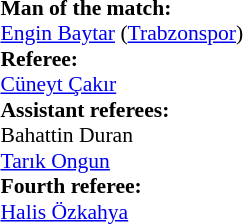<table style="width:100%; font-size:90%;">
<tr>
<td><br><strong>Man of the match:</strong>
<br> <a href='#'>Engin Baytar</a> (<a href='#'>Trabzonspor</a>)
<br> <strong>Referee:</strong>
<br>  <a href='#'>Cüneyt Çakır</a>
<br> <strong>Assistant referees:</strong>
<br> Bahattin Duran
<br> <a href='#'>Tarık Ongun</a>
<br><strong>Fourth referee:</strong>
<br> <a href='#'>Halis Özkahya</a></td>
</tr>
</table>
